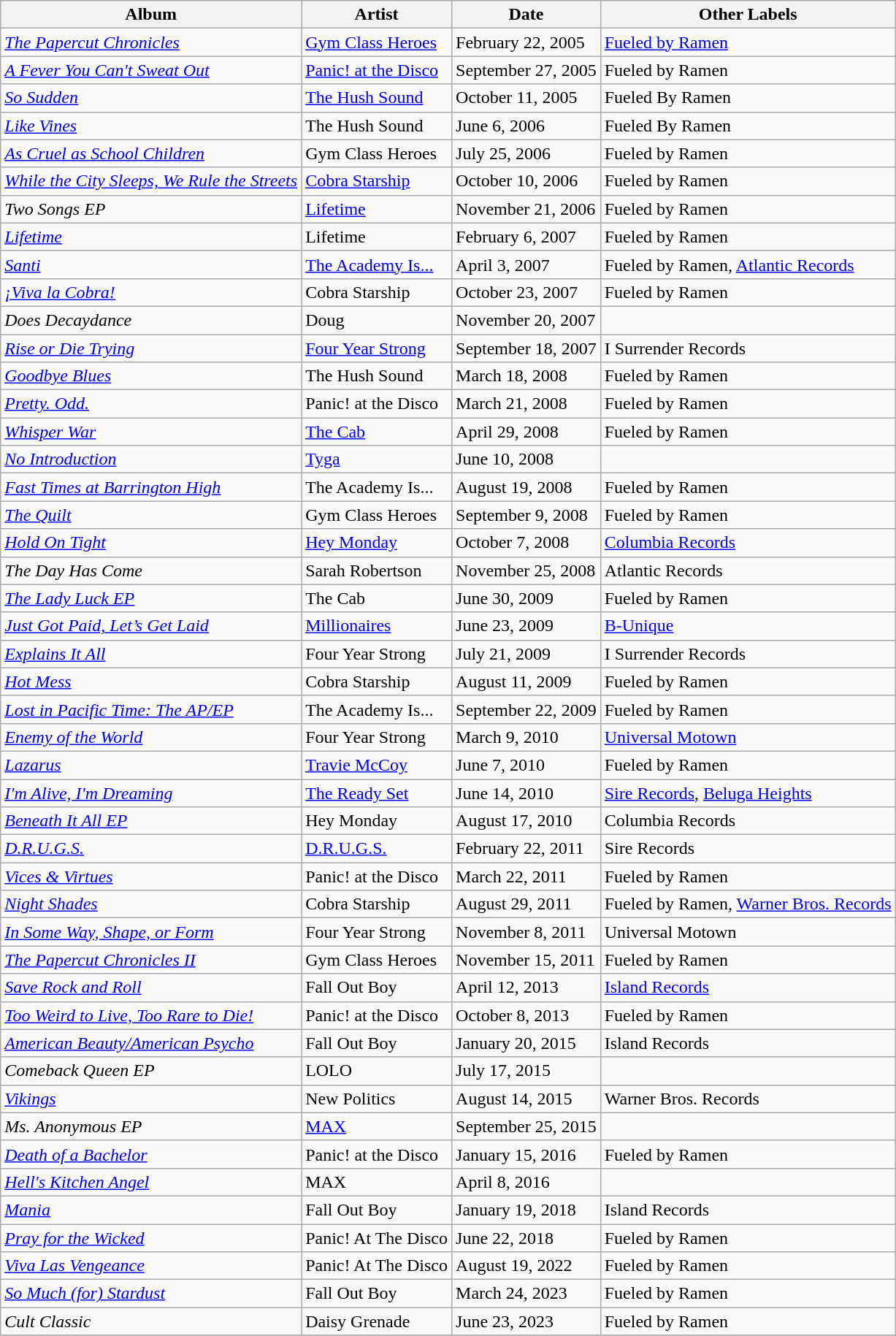<table class="wikitable sortable">
<tr>
<th>Album</th>
<th>Artist</th>
<th>Date</th>
<th>Other Labels</th>
</tr>
<tr>
<td data-sort-value="Papercut Chronicles, The"><em><a href='#'>The Papercut Chronicles</a></em></td>
<td><a href='#'>Gym Class Heroes</a></td>
<td>February 22, 2005</td>
<td><a href='#'>Fueled by Ramen</a></td>
</tr>
<tr>
<td><em><a href='#'>A Fever You Can't Sweat Out</a></em></td>
<td><a href='#'>Panic! at the Disco</a></td>
<td>September 27, 2005</td>
<td>Fueled by Ramen</td>
</tr>
<tr>
<td><em><a href='#'>So Sudden</a></em></td>
<td data-sort-value="Hush Sound, The"><a href='#'>The Hush Sound</a></td>
<td>October 11, 2005</td>
<td>Fueled By Ramen</td>
</tr>
<tr>
<td><em><a href='#'>Like Vines</a></em></td>
<td data-sort-value="Hush Sound, The">The Hush Sound</td>
<td>June 6, 2006</td>
<td>Fueled By Ramen</td>
</tr>
<tr>
<td><em><a href='#'>As Cruel as School Children</a></em></td>
<td>Gym Class Heroes</td>
<td>July 25, 2006</td>
<td>Fueled by Ramen</td>
</tr>
<tr>
<td><em><a href='#'>While the City Sleeps, We Rule the Streets</a></em></td>
<td><a href='#'>Cobra Starship</a></td>
<td>October 10, 2006</td>
<td>Fueled by Ramen</td>
</tr>
<tr>
<td><em>Two Songs EP</em></td>
<td><a href='#'>Lifetime</a></td>
<td>November 21, 2006</td>
<td>Fueled by Ramen</td>
</tr>
<tr>
<td><em><a href='#'>Lifetime</a></em></td>
<td>Lifetime</td>
<td>February 6, 2007</td>
<td>Fueled by Ramen</td>
</tr>
<tr>
<td><em><a href='#'>Santi</a></em></td>
<td data-sort-value="Academy Is, The"><a href='#'>The Academy Is...</a></td>
<td>April 3, 2007</td>
<td>Fueled by Ramen, <a href='#'>Atlantic Records</a></td>
</tr>
<tr>
<td><em><a href='#'>¡Viva la Cobra!</a></em></td>
<td>Cobra Starship</td>
<td>October 23, 2007</td>
<td>Fueled by Ramen</td>
</tr>
<tr>
<td><em>Does Decaydance</em></td>
<td>Doug</td>
<td>November 20, 2007</td>
<td></td>
</tr>
<tr>
<td><em><a href='#'>Rise or Die Trying</a></em></td>
<td><a href='#'>Four Year Strong</a></td>
<td>September 18, 2007</td>
<td>I Surrender Records</td>
</tr>
<tr>
<td><em><a href='#'>Goodbye Blues</a></em></td>
<td data-sort-value="Hush Sound, The">The Hush Sound</td>
<td>March 18, 2008</td>
<td>Fueled by Ramen</td>
</tr>
<tr>
<td><em><a href='#'>Pretty. Odd.</a></em></td>
<td>Panic! at the Disco</td>
<td>March 21, 2008</td>
<td>Fueled by Ramen</td>
</tr>
<tr>
<td><em><a href='#'>Whisper War</a></em></td>
<td data-sort-value="Cab, The"><a href='#'>The Cab</a></td>
<td>April 29, 2008</td>
<td>Fueled by Ramen</td>
</tr>
<tr>
<td><em><a href='#'>No Introduction</a></em></td>
<td><a href='#'>Tyga</a></td>
<td>June 10, 2008</td>
<td></td>
</tr>
<tr>
<td><em><a href='#'>Fast Times at Barrington High</a></em></td>
<td data-sort-value="Academy Is, The">The Academy Is...</td>
<td>August 19, 2008</td>
<td>Fueled by Ramen</td>
</tr>
<tr>
<td data-sort-value="Quilt, The"><em><a href='#'>The Quilt</a></em></td>
<td>Gym Class Heroes</td>
<td>September 9, 2008</td>
<td>Fueled by Ramen</td>
</tr>
<tr>
<td><em><a href='#'>Hold On Tight</a></em></td>
<td><a href='#'>Hey Monday</a></td>
<td>October 7, 2008</td>
<td><a href='#'>Columbia Records</a></td>
</tr>
<tr>
<td><em>The Day Has Come</em></td>
<td>Sarah Robertson</td>
<td>November 25, 2008</td>
<td>Atlantic Records</td>
</tr>
<tr>
<td data-sort-value="Lady Luck EP, The"><em><a href='#'>The Lady Luck EP</a></em></td>
<td data-sort-value="Cab, The">The Cab</td>
<td>June 30, 2009</td>
<td>Fueled by Ramen</td>
</tr>
<tr>
<td><em><a href='#'>Just Got Paid, Let’s Get Laid</a></em></td>
<td><a href='#'>Millionaires</a></td>
<td>June 23, 2009</td>
<td><a href='#'>B-Unique</a></td>
</tr>
<tr>
<td><em><a href='#'>Explains It All</a></em></td>
<td>Four Year Strong</td>
<td>July 21, 2009</td>
<td>I Surrender Records</td>
</tr>
<tr>
<td><em><a href='#'>Hot Mess</a></em></td>
<td>Cobra Starship</td>
<td>August 11, 2009</td>
<td>Fueled by Ramen</td>
</tr>
<tr>
<td><em><a href='#'>Lost in Pacific Time: The AP/EP</a></em></td>
<td data-sort-value="Academy Is, The">The Academy Is...</td>
<td>September 22, 2009</td>
<td>Fueled by Ramen</td>
</tr>
<tr>
<td><em><a href='#'>Enemy of the World</a></em></td>
<td>Four Year Strong</td>
<td>March 9, 2010</td>
<td><a href='#'>Universal Motown</a></td>
</tr>
<tr>
<td><em><a href='#'>Lazarus</a></em></td>
<td><a href='#'>Travie McCoy</a></td>
<td>June 7, 2010</td>
<td>Fueled by Ramen</td>
</tr>
<tr>
<td><em><a href='#'>I'm Alive, I'm Dreaming</a></em></td>
<td data-sort-value="Ready Set, The"><a href='#'>The Ready Set</a></td>
<td>June 14, 2010</td>
<td><a href='#'>Sire Records</a>, <a href='#'>Beluga Heights</a></td>
</tr>
<tr>
<td><em><a href='#'>Beneath It All EP</a></em></td>
<td>Hey Monday</td>
<td>August 17, 2010</td>
<td>Columbia Records</td>
</tr>
<tr>
<td><em><a href='#'>D.R.U.G.S.</a></em></td>
<td><a href='#'>D.R.U.G.S.</a></td>
<td>February 22, 2011</td>
<td>Sire Records</td>
</tr>
<tr>
<td><em><a href='#'>Vices & Virtues</a></em></td>
<td>Panic! at the Disco</td>
<td>March 22, 2011</td>
<td>Fueled by Ramen</td>
</tr>
<tr>
<td><em><a href='#'>Night Shades</a></em></td>
<td>Cobra Starship</td>
<td>August 29, 2011</td>
<td>Fueled by Ramen, <a href='#'>Warner Bros. Records</a></td>
</tr>
<tr>
<td><em><a href='#'>In Some Way, Shape, or Form</a></em></td>
<td>Four Year Strong</td>
<td>November 8, 2011</td>
<td>Universal Motown</td>
</tr>
<tr>
<td data-sort-value="Papercut Chronicles II, The"><em><a href='#'>The Papercut Chronicles II</a></em></td>
<td>Gym Class Heroes</td>
<td>November 15, 2011</td>
<td>Fueled by Ramen</td>
</tr>
<tr>
<td><em><a href='#'>Save Rock and Roll</a></em></td>
<td>Fall Out Boy</td>
<td>April 12, 2013</td>
<td><a href='#'>Island Records</a></td>
</tr>
<tr>
<td><em><a href='#'>Too Weird to Live, Too Rare to Die!</a></em></td>
<td>Panic! at the Disco</td>
<td>October 8, 2013</td>
<td>Fueled by Ramen</td>
</tr>
<tr>
<td><em><a href='#'>American Beauty/American Psycho</a></em></td>
<td>Fall Out Boy</td>
<td>January 20, 2015</td>
<td>Island Records</td>
</tr>
<tr>
<td><em>Comeback Queen EP</em></td>
<td>LOLO</td>
<td>July 17, 2015</td>
<td></td>
</tr>
<tr>
<td><em><a href='#'>Vikings</a></em></td>
<td>New Politics</td>
<td>August 14, 2015</td>
<td>Warner Bros. Records</td>
</tr>
<tr>
<td><em>Ms. Anonymous EP</em></td>
<td><a href='#'>MAX</a></td>
<td>September 25, 2015</td>
<td></td>
</tr>
<tr>
<td><em><a href='#'>Death of a Bachelor</a></em></td>
<td>Panic! at the Disco</td>
<td>January 15, 2016</td>
<td>Fueled by Ramen</td>
</tr>
<tr>
<td><em><a href='#'>Hell's Kitchen Angel</a></em></td>
<td>MAX</td>
<td>April 8, 2016</td>
<td></td>
</tr>
<tr>
<td><em><a href='#'>Mania</a></em></td>
<td>Fall Out Boy</td>
<td>January 19, 2018</td>
<td>Island Records</td>
</tr>
<tr>
<td><em><a href='#'>Pray for the Wicked</a></em></td>
<td>Panic! At The Disco</td>
<td>June 22, 2018</td>
<td>Fueled by Ramen</td>
</tr>
<tr>
<td><em><a href='#'>Viva Las Vengeance</a></em></td>
<td>Panic! At The Disco</td>
<td>August 19, 2022</td>
<td>Fueled by Ramen</td>
</tr>
<tr>
<td><em><a href='#'>So Much (for) Stardust</a></em></td>
<td>Fall Out Boy</td>
<td>March 24, 2023</td>
<td>Fueled by Ramen</td>
</tr>
<tr>
<td><em>Cult Classic</em></td>
<td>Daisy Grenade</td>
<td>June 23, 2023</td>
<td>Fueled by Ramen</td>
</tr>
<tr>
</tr>
</table>
